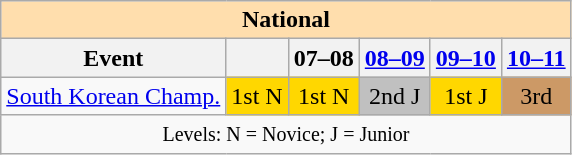<table class="wikitable" style="text-align:center">
<tr>
<th colspan="6" style="background:#ffdead; text-align:center;">National</th>
</tr>
<tr>
<th>Event</th>
<th></th>
<th>07–08</th>
<th><a href='#'>08–09</a></th>
<th><a href='#'>09–10</a></th>
<th><a href='#'>10–11</a></th>
</tr>
<tr>
<td align=left><a href='#'>South Korean Champ.</a></td>
<td bgcolor=gold>1st N</td>
<td bgcolor=gold>1st N</td>
<td bgcolor=silver>2nd J</td>
<td bgcolor=gold>1st J</td>
<td bgcolor=cc9966>3rd</td>
</tr>
<tr>
<td colspan="6" style="text-align:center;"><small> Levels: N = Novice; J = Junior </small></td>
</tr>
</table>
